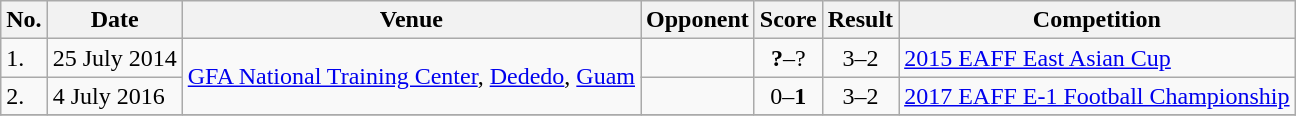<table class="wikitable">
<tr>
<th>No.</th>
<th>Date</th>
<th>Venue</th>
<th>Opponent</th>
<th>Score</th>
<th>Result</th>
<th>Competition</th>
</tr>
<tr>
<td>1.</td>
<td>25 July 2014</td>
<td rowspan="2"><a href='#'>GFA National Training Center</a>, <a href='#'>Dededo</a>, <a href='#'>Guam</a></td>
<td></td>
<td align=center><strong>?</strong>–?</td>
<td align=center>3–2</td>
<td><a href='#'>2015 EAFF East Asian Cup</a></td>
</tr>
<tr>
<td>2.</td>
<td>4 July 2016</td>
<td></td>
<td align=center>0–<strong>1</strong></td>
<td align=center>3–2</td>
<td><a href='#'>2017 EAFF E-1 Football Championship</a></td>
</tr>
<tr>
</tr>
</table>
